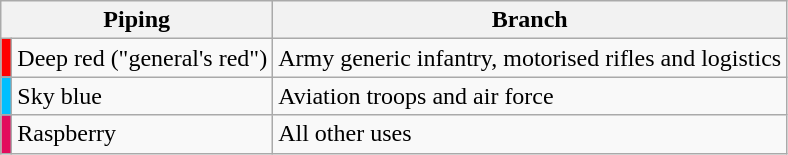<table class="wikitable">
<tr>
<th colspan=2>Piping</th>
<th>Branch</th>
</tr>
<tr>
<td style="background:red"></td>
<td>Deep red ("general's red")</td>
<td>Army generic infantry, motorised rifles and logistics</td>
</tr>
<tr>
<td style="background:#00BFFF"></td>
<td>Sky blue</td>
<td>Aviation troops and air force</td>
</tr>
<tr>
<td style="background:#E30B5D"></td>
<td>Raspberry</td>
<td>All other uses</td>
</tr>
</table>
